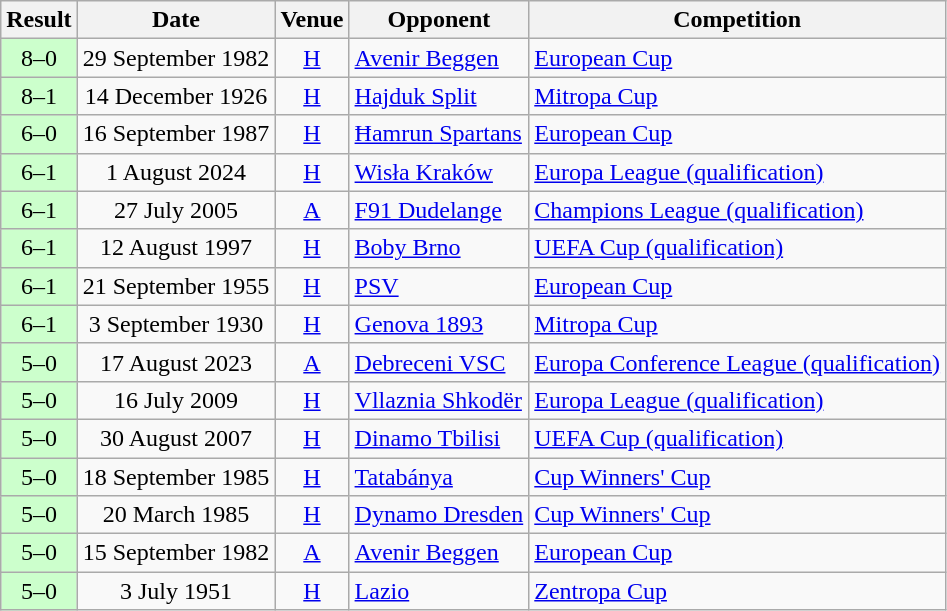<table class="wikitable" style="text-align:center">
<tr>
<th>Result</th>
<th>Date</th>
<th>Venue</th>
<th>Opponent</th>
<th>Competition</th>
</tr>
<tr>
<td style="background:#cfc">8–0</td>
<td>29 September 1982</td>
<td><a href='#'>H</a></td>
<td align="left"> <a href='#'>Avenir Beggen</a></td>
<td align="left"><a href='#'>European Cup</a></td>
</tr>
<tr>
<td style="background:#cfc">8–1</td>
<td>14 December 1926</td>
<td><a href='#'>H</a></td>
<td align="left"> <a href='#'>Hajduk Split</a></td>
<td align="left"><a href='#'>Mitropa Cup</a></td>
</tr>
<tr>
<td style="background:#cfc">6–0</td>
<td>16 September 1987</td>
<td><a href='#'>H</a></td>
<td align="left"> <a href='#'>Ħamrun Spartans</a></td>
<td align="left"><a href='#'>European Cup</a></td>
</tr>
<tr>
<td style="background:#cfc">6–1</td>
<td>1 August 2024</td>
<td><a href='#'>H</a></td>
<td align="left"> <a href='#'>Wisła Kraków</a></td>
<td align="left"><a href='#'>Europa League (qualification)</a></td>
</tr>
<tr>
<td style="background:#cfc">6–1</td>
<td>27 July 2005</td>
<td><a href='#'>A</a></td>
<td align="left"> <a href='#'>F91 Dudelange</a></td>
<td align="left"><a href='#'>Champions League (qualification)</a></td>
</tr>
<tr>
<td style="background:#cfc">6–1</td>
<td>12 August 1997</td>
<td><a href='#'>H</a></td>
<td align="left"> <a href='#'>Boby Brno</a></td>
<td align="left"><a href='#'>UEFA Cup (qualification)</a></td>
</tr>
<tr>
<td style="background:#cfc">6–1</td>
<td>21 September 1955</td>
<td><a href='#'>H</a></td>
<td align="left"> <a href='#'>PSV</a></td>
<td align="left"><a href='#'>European Cup</a></td>
</tr>
<tr>
<td style="background:#cfc">6–1</td>
<td>3 September 1930</td>
<td><a href='#'>H</a></td>
<td align="left"> <a href='#'>Genova 1893</a></td>
<td align="left"><a href='#'>Mitropa Cup</a></td>
</tr>
<tr>
<td style="background:#cfc">5–0</td>
<td>17 August 2023</td>
<td><a href='#'>A</a></td>
<td align="left"> <a href='#'>Debreceni VSC</a></td>
<td align="left"><a href='#'>Europa Conference League (qualification)</a></td>
</tr>
<tr>
<td style="background:#cfc">5–0</td>
<td>16 July 2009</td>
<td><a href='#'>H</a></td>
<td align="left"> <a href='#'>Vllaznia Shkodër</a></td>
<td align="left"><a href='#'>Europa League (qualification)</a></td>
</tr>
<tr>
<td style="background:#cfc">5–0</td>
<td>30 August 2007</td>
<td><a href='#'>H</a></td>
<td align="left"> <a href='#'>Dinamo Tbilisi</a></td>
<td align="left"><a href='#'>UEFA Cup (qualification)</a></td>
</tr>
<tr>
<td style="background:#cfc">5–0</td>
<td>18 September 1985</td>
<td><a href='#'>H</a></td>
<td align="left"> <a href='#'>Tatabánya</a></td>
<td align="left"><a href='#'>Cup Winners' Cup</a></td>
</tr>
<tr>
<td style="background:#cfc">5–0</td>
<td>20 March 1985</td>
<td><a href='#'>H</a></td>
<td align="left"> <a href='#'>Dynamo Dresden</a></td>
<td align="left"><a href='#'>Cup Winners' Cup</a></td>
</tr>
<tr>
<td style="background:#cfc">5–0</td>
<td>15 September 1982</td>
<td><a href='#'>A</a></td>
<td align="left"> <a href='#'>Avenir Beggen</a></td>
<td align="left"><a href='#'>European Cup</a></td>
</tr>
<tr>
<td style="background:#cfc">5–0</td>
<td>3 July 1951</td>
<td><a href='#'>H</a></td>
<td align="left"> <a href='#'>Lazio</a></td>
<td align="left"><a href='#'>Zentropa Cup</a></td>
</tr>
</table>
